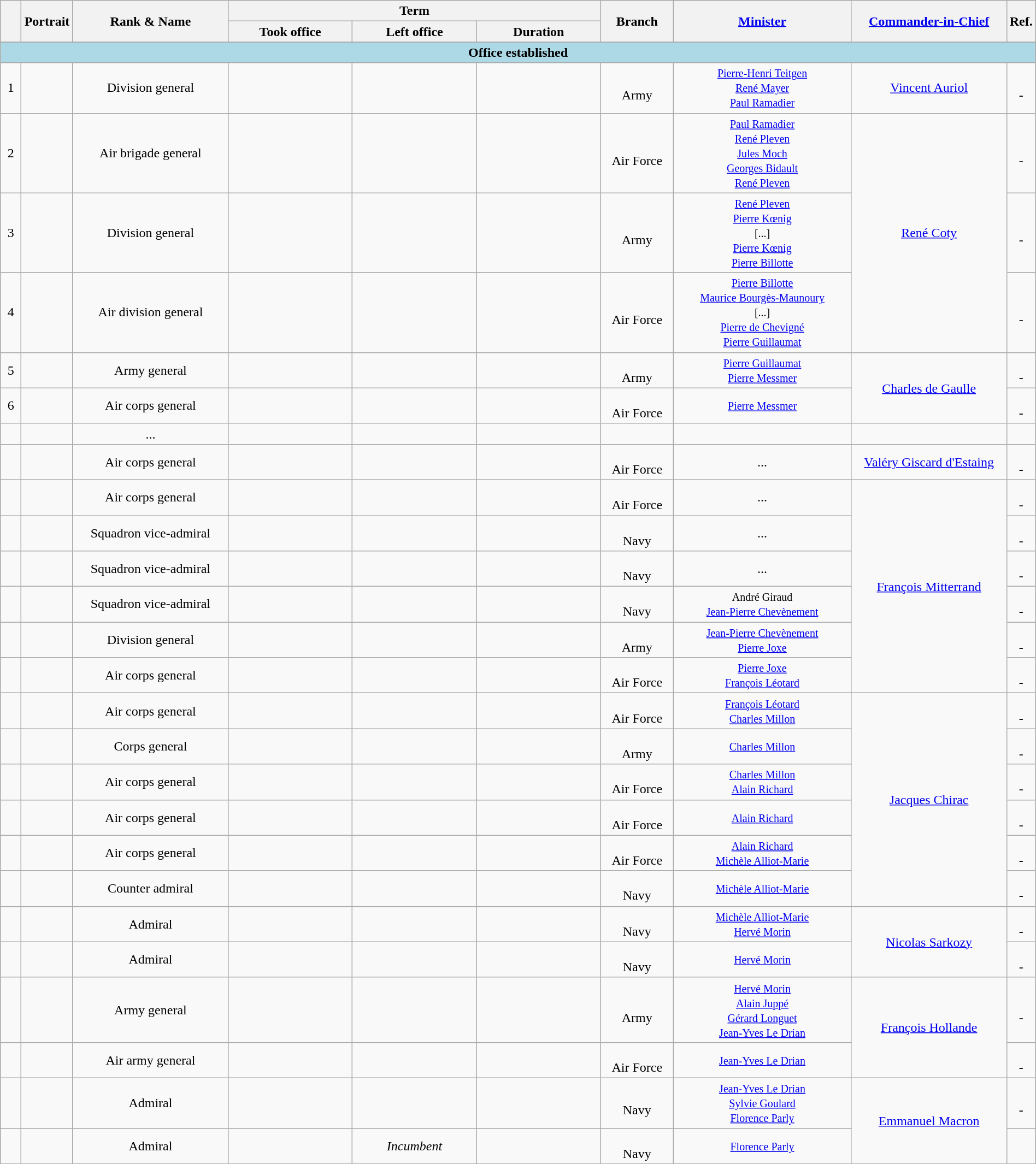<table class="wikitable" style="text-align:center; width:100%">
<tr>
<th style="width:2%" rowspan=2></th>
<th style="width:5%" rowspan=2>Portrait</th>
<th style="width:15%" rowspan=2>Rank & Name</th>
<th colspan=3>Term</th>
<th style="width:7%" rowspan=2>Branch</th>
<th rowspan=2><a href='#'>Minister</a></th>
<th style="width:15%" rowspan=2><a href='#'>Commander-in-Chief</a></th>
<th style="width:2%" rowspan=2>Ref.</th>
</tr>
<tr>
<th style="width:12%">Took office </th>
<th style="width:12%">Left office </th>
<th style="width:12%">Duration</th>
</tr>
<tr>
</tr>
<tr bgcolor="lightblue">
<td colspan="10"><strong>Office established</strong></td>
</tr>
<tr>
<td>1</td>
<td></td>
<td>Division general<br><strong></strong></td>
<td></td>
<td></td>
<td></td>
<td><br>Army</td>
<td><small><a href='#'>Pierre-Henri Teitgen</a><br><a href='#'>René Mayer</a><br><a href='#'>Paul Ramadier</a></small></td>
<td rowspan=2><a href='#'>Vincent Auriol</a></td>
<td><br>-</td>
</tr>
<tr>
<td rowspan=2>2</td>
<td rowspan=2></td>
<td rowspan=2>Air brigade general<br><strong></strong></td>
<td rowspan=2></td>
<td rowspan=2></td>
<td rowspan=2></td>
<td rowspan=2><br>Air Force</td>
<td rowspan=2><small><a href='#'>Paul Ramadier</a><br><a href='#'>René Pleven</a><br><a href='#'>Jules Moch</a><br><a href='#'>Georges Bidault</a><br><a href='#'>René Pleven</a></small></td>
<td rowspan=2><br>-</td>
</tr>
<tr>
<td rowspan=4><a href='#'>René Coty</a></td>
</tr>
<tr>
<td>3</td>
<td></td>
<td>Division general<br><strong></strong></td>
<td></td>
<td></td>
<td></td>
<td><br>Army</td>
<td><small><a href='#'>René Pleven</a><br><a href='#'>Pierre Kœnig</a><br>[...]<br><a href='#'>Pierre Kœnig</a><br><a href='#'>Pierre Billotte</a></small></td>
<td><br>-</td>
</tr>
<tr>
<td>4</td>
<td></td>
<td>Air division general<br><strong></strong></td>
<td></td>
<td></td>
<td></td>
<td><br>Air Force</td>
<td><small><a href='#'>Pierre Billotte</a><br><a href='#'>Maurice Bourgès-Maunoury</a><br>[...]<br><a href='#'>Pierre de Chevigné</a><br><a href='#'>Pierre Guillaumat</a></small></td>
<td><br>-</td>
</tr>
<tr>
<td rowspan=2>5</td>
<td rowspan=2></td>
<td rowspan=2>Army general<br><strong></strong></td>
<td rowspan=2></td>
<td rowspan=2></td>
<td rowspan=2></td>
<td rowspan=2><br>Army</td>
<td rowspan=2><small><a href='#'>Pierre Guillaumat</a><br><a href='#'>Pierre Messmer</a></small></td>
<td rowspan=2><br>-</td>
</tr>
<tr>
<td rowspan=2><a href='#'>Charles de Gaulle</a></td>
</tr>
<tr>
<td>6</td>
<td></td>
<td>Air corps general<br><strong></strong></td>
<td></td>
<td></td>
<td></td>
<td><br>Air Force</td>
<td><small><a href='#'>Pierre Messmer</a></small></td>
<td><br>-</td>
</tr>
<tr>
<td></td>
<td></td>
<td>...</td>
<td></td>
<td></td>
<td></td>
<td></td>
<td></td>
<td></td>
<td></td>
</tr>
<tr>
<td></td>
<td></td>
<td>Air corps general<br><strong></strong></td>
<td></td>
<td></td>
<td></td>
<td><br>Air Force</td>
<td>...</td>
<td rowspan=2><a href='#'>Valéry Giscard d'Estaing</a></td>
<td><br>-</td>
</tr>
<tr>
<td rowspan=2></td>
<td rowspan=2></td>
<td rowspan=2>Air corps general<br><strong></strong></td>
<td rowspan=2></td>
<td rowspan=2></td>
<td rowspan=2></td>
<td rowspan=2><br>Air Force</td>
<td rowspan=2>...</td>
<td rowspan=2><br>-</td>
</tr>
<tr>
<td rowspan=7><a href='#'>François Mitterrand</a></td>
</tr>
<tr>
<td></td>
<td></td>
<td>Squadron vice-admiral<br><strong></strong></td>
<td></td>
<td></td>
<td></td>
<td><br>Navy</td>
<td>...</td>
<td><br>-</td>
</tr>
<tr>
<td></td>
<td></td>
<td>Squadron vice-admiral<br><strong></strong></td>
<td></td>
<td></td>
<td></td>
<td><br>Navy</td>
<td>...</td>
<td><br>-</td>
</tr>
<tr>
<td></td>
<td></td>
<td>Squadron vice-admiral<br><strong></strong></td>
<td></td>
<td></td>
<td></td>
<td><br>Navy</td>
<td><small>André Giraud<br><a href='#'>Jean-Pierre Chevènement</a></small></td>
<td><br>-</td>
</tr>
<tr>
<td></td>
<td></td>
<td>Division general<br><strong></strong></td>
<td></td>
<td></td>
<td></td>
<td><br>Army</td>
<td><small><a href='#'>Jean-Pierre Chevènement</a><br><a href='#'>Pierre Joxe</a></small></td>
<td><br>-</td>
</tr>
<tr>
<td></td>
<td></td>
<td>Air corps general<br><strong></strong></td>
<td></td>
<td></td>
<td></td>
<td><br>Air Force</td>
<td><small><a href='#'>Pierre Joxe</a><br><a href='#'>François Léotard</a></small></td>
<td><br>-</td>
</tr>
<tr>
<td rowspan=2></td>
<td rowspan=2></td>
<td rowspan=2>Air corps general<br><strong></strong></td>
<td rowspan=2></td>
<td rowspan=2></td>
<td rowspan=2></td>
<td rowspan=2><br>Air Force</td>
<td rowspan=2><small><a href='#'>François Léotard</a><br><a href='#'>Charles Millon</a></small></td>
<td rowspan=2><br>-</td>
</tr>
<tr>
<td rowspan=7><a href='#'>Jacques Chirac</a></td>
</tr>
<tr>
<td></td>
<td></td>
<td>Corps general<br><strong></strong></td>
<td></td>
<td></td>
<td></td>
<td><br>Army</td>
<td><small><a href='#'>Charles Millon</a></small></td>
<td><br>-</td>
</tr>
<tr>
<td></td>
<td></td>
<td>Air corps general<br><strong></strong></td>
<td></td>
<td></td>
<td></td>
<td><br>Air Force</td>
<td><small><a href='#'>Charles Millon</a><br><a href='#'>Alain Richard</a></small></td>
<td><br>-</td>
</tr>
<tr>
<td></td>
<td></td>
<td>Air corps general<br><strong></strong></td>
<td></td>
<td></td>
<td></td>
<td><br>Air Force</td>
<td><small><a href='#'>Alain Richard</a></small></td>
<td><br>-</td>
</tr>
<tr>
<td></td>
<td></td>
<td>Air corps general<br><strong></strong></td>
<td></td>
<td></td>
<td></td>
<td><br>Air Force</td>
<td><small><a href='#'>Alain Richard</a><br><a href='#'>Michèle Alliot-Marie</a></small></td>
<td><br>-</td>
</tr>
<tr>
<td></td>
<td></td>
<td>Counter admiral<br><strong></strong></td>
<td></td>
<td></td>
<td></td>
<td><br>Navy</td>
<td><small><a href='#'>Michèle Alliot-Marie</a></small></td>
<td><br>-</td>
</tr>
<tr>
<td rowspan=2></td>
<td rowspan=2></td>
<td rowspan=2>Admiral<br><strong></strong></td>
<td rowspan=2></td>
<td rowspan=2></td>
<td rowspan=2></td>
<td rowspan=2><br>Navy</td>
<td rowspan=2><small><a href='#'>Michèle Alliot-Marie</a><br><a href='#'>Hervé Morin</a></small></td>
<td rowspan=2><br>-</td>
</tr>
<tr>
<td rowspan=3><a href='#'>Nicolas Sarkozy</a></td>
</tr>
<tr>
<td></td>
<td></td>
<td>Admiral<br><strong></strong></td>
<td></td>
<td></td>
<td></td>
<td><br>Navy</td>
<td><small><a href='#'>Hervé Morin</a></small></td>
<td><br>-</td>
</tr>
<tr>
<td rowspan=2></td>
<td rowspan=2></td>
<td rowspan=2>Army general<br><strong></strong></td>
<td rowspan=2></td>
<td rowspan=2></td>
<td rowspan=2></td>
<td rowspan=2><br>Army</td>
<td rowspan=2><small><a href='#'>Hervé Morin</a><br><a href='#'>Alain Juppé</a><br><a href='#'>Gérard Longuet</a><br><a href='#'>Jean-Yves Le Drian</a></small></td>
<td rowspan=2><br>-</td>
</tr>
<tr>
<td rowspan=3><a href='#'>François Hollande</a></td>
</tr>
<tr>
<td></td>
<td></td>
<td>Air army general<br><strong></strong></td>
<td></td>
<td></td>
<td></td>
<td><br>Air Force</td>
<td><small><a href='#'>Jean-Yves Le Drian</a></small></td>
<td><br>-</td>
</tr>
<tr>
<td rowspan=2></td>
<td rowspan=2></td>
<td rowspan=2>Admiral<br><strong></strong></td>
<td rowspan=2></td>
<td rowspan=2></td>
<td rowspan=2></td>
<td rowspan=2><br>Navy</td>
<td rowspan=2><small><a href='#'>Jean-Yves Le Drian</a><br><a href='#'>Sylvie Goulard</a><br><a href='#'>Florence Parly</a></small></td>
<td rowspan=2><br>-</td>
</tr>
<tr>
<td rowspan=2><a href='#'>Emmanuel Macron</a></td>
</tr>
<tr>
<td></td>
<td></td>
<td>Admiral<br><strong></strong></td>
<td></td>
<td><em>Incumbent</em></td>
<td></td>
<td><br>Navy</td>
<td><small><a href='#'>Florence Parly</a></small></td>
<td><br></td>
</tr>
</table>
